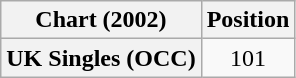<table class="wikitable plainrowheaders" style="text-align:center">
<tr>
<th scope="col">Chart (2002)</th>
<th scope="col">Position</th>
</tr>
<tr>
<th scope="row">UK Singles (OCC)</th>
<td>101</td>
</tr>
</table>
